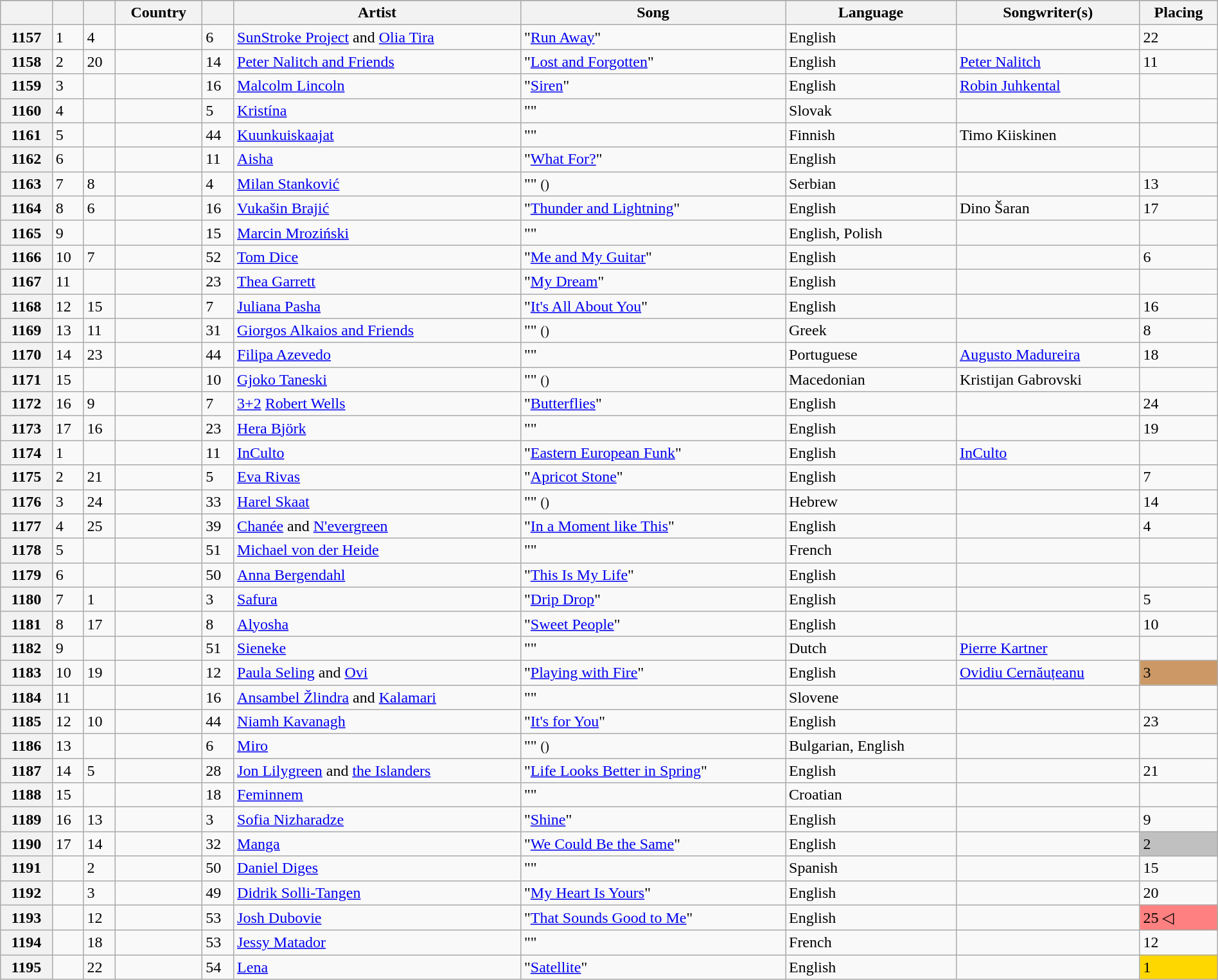<table class="wikitable sortable plainrowheaders" style="width:100%">
<tr>
</tr>
<tr>
<th scope="col"></th>
<th scope="col"></th>
<th scope="col"></th>
<th scope="col">Country</th>
<th scope="col" class="unsortable"></th>
<th scope="col">Artist</th>
<th scope="col">Song</th>
<th scope="col">Language</th>
<th scope="col">Songwriter(s)</th>
<th scope="col">Placing</th>
</tr>
<tr>
<th scope="row">1157</th>
<td>1 </td>
<td>4</td>
<td></td>
<td>6</td>
<td><a href='#'>SunStroke Project</a> and <a href='#'>Olia Tira</a></td>
<td>"<a href='#'>Run Away</a>"</td>
<td>English</td>
<td></td>
<td>22 </td>
</tr>
<tr>
<th scope="row">1158</th>
<td>2 </td>
<td>20</td>
<td></td>
<td>14</td>
<td><a href='#'>Peter Nalitch and Friends</a></td>
<td>"<a href='#'>Lost and Forgotten</a>"</td>
<td>English</td>
<td><a href='#'>Peter Nalitch</a></td>
<td>11 </td>
</tr>
<tr>
<th scope="row">1159</th>
<td>3 </td>
<td></td>
<td></td>
<td>16</td>
<td><a href='#'>Malcolm Lincoln</a></td>
<td>"<a href='#'>Siren</a>"</td>
<td>English</td>
<td><a href='#'>Robin Juhkental</a></td>
<td></td>
</tr>
<tr>
<th scope="row">1160</th>
<td>4 </td>
<td></td>
<td></td>
<td>5</td>
<td><a href='#'>Kristína</a></td>
<td>""</td>
<td>Slovak</td>
<td></td>
<td></td>
</tr>
<tr>
<th scope="row">1161</th>
<td>5 </td>
<td></td>
<td></td>
<td>44</td>
<td><a href='#'>Kuunkuiskaajat</a></td>
<td>""</td>
<td>Finnish</td>
<td>Timo Kiiskinen</td>
<td></td>
</tr>
<tr>
<th scope="row">1162</th>
<td>6 </td>
<td></td>
<td></td>
<td>11</td>
<td><a href='#'>Aisha</a></td>
<td>"<a href='#'>What For?</a>"</td>
<td>English</td>
<td></td>
<td></td>
</tr>
<tr>
<th scope="row">1163</th>
<td>7 </td>
<td>8</td>
<td></td>
<td>4</td>
<td><a href='#'>Milan Stanković</a></td>
<td>"" <small>()</small></td>
<td>Serbian</td>
<td></td>
<td>13 </td>
</tr>
<tr>
<th scope="row">1164</th>
<td>8 </td>
<td>6</td>
<td></td>
<td>16</td>
<td><a href='#'>Vukašin Brajić</a></td>
<td>"<a href='#'>Thunder and Lightning</a>"</td>
<td>English</td>
<td>Dino Šaran</td>
<td>17 </td>
</tr>
<tr>
<th scope="row">1165</th>
<td>9 </td>
<td></td>
<td></td>
<td>15</td>
<td><a href='#'>Marcin Mroziński</a></td>
<td>""</td>
<td>English, Polish</td>
<td></td>
<td></td>
</tr>
<tr>
<th scope="row">1166</th>
<td>10 </td>
<td>7</td>
<td></td>
<td>52</td>
<td><a href='#'>Tom Dice</a></td>
<td>"<a href='#'>Me and My Guitar</a>"</td>
<td>English</td>
<td></td>
<td>6 </td>
</tr>
<tr>
<th scope="row">1167</th>
<td>11 </td>
<td></td>
<td></td>
<td>23</td>
<td><a href='#'>Thea Garrett</a></td>
<td>"<a href='#'>My Dream</a>"</td>
<td>English</td>
<td></td>
<td></td>
</tr>
<tr>
<th scope="row">1168</th>
<td>12 </td>
<td>15</td>
<td></td>
<td>7</td>
<td><a href='#'>Juliana Pasha</a></td>
<td>"<a href='#'>It's All About You</a>"</td>
<td>English</td>
<td></td>
<td>16 </td>
</tr>
<tr>
<th scope="row">1169</th>
<td>13 </td>
<td>11</td>
<td></td>
<td>31</td>
<td><a href='#'>Giorgos Alkaios and Friends</a></td>
<td>"" <small>()</small></td>
<td>Greek</td>
<td></td>
<td>8 </td>
</tr>
<tr>
<th scope="row">1170</th>
<td>14 </td>
<td>23</td>
<td></td>
<td>44</td>
<td><a href='#'>Filipa Azevedo</a></td>
<td>""</td>
<td>Portuguese</td>
<td><a href='#'>Augusto Madureira</a></td>
<td>18 </td>
</tr>
<tr>
<th scope="row">1171</th>
<td>15 </td>
<td></td>
<td></td>
<td>10</td>
<td><a href='#'>Gjoko Taneski</a></td>
<td>"" <small>()</small></td>
<td>Macedonian</td>
<td>Kristijan Gabrovski</td>
<td></td>
</tr>
<tr>
<th scope="row">1172</th>
<td>16 </td>
<td>9</td>
<td></td>
<td>7</td>
<td><a href='#'>3+2</a>  <a href='#'>Robert Wells</a></td>
<td>"<a href='#'>Butterflies</a>"</td>
<td>English</td>
<td></td>
<td>24 </td>
</tr>
<tr>
<th scope="row">1173</th>
<td>17 </td>
<td>16</td>
<td></td>
<td>23</td>
<td><a href='#'>Hera Björk</a></td>
<td>""</td>
<td>English</td>
<td></td>
<td>19 </td>
</tr>
<tr>
<th scope="row">1174</th>
<td>1 </td>
<td></td>
<td></td>
<td>11</td>
<td><a href='#'>InCulto</a></td>
<td>"<a href='#'>Eastern European Funk</a>"</td>
<td>English</td>
<td><a href='#'>InCulto</a></td>
<td></td>
</tr>
<tr>
<th scope="row">1175</th>
<td>2 </td>
<td>21</td>
<td></td>
<td>5</td>
<td><a href='#'>Eva Rivas</a></td>
<td>"<a href='#'>Apricot Stone</a>"</td>
<td>English</td>
<td></td>
<td>7 </td>
</tr>
<tr>
<th scope="row">1176</th>
<td>3 </td>
<td>24</td>
<td></td>
<td>33</td>
<td><a href='#'>Harel Skaat</a></td>
<td>"" <small>()</small></td>
<td>Hebrew</td>
<td></td>
<td>14 </td>
</tr>
<tr>
<th scope="row">1177</th>
<td>4 </td>
<td>25</td>
<td></td>
<td>39</td>
<td><a href='#'>Chanée</a> and <a href='#'>N'evergreen</a></td>
<td>"<a href='#'>In a Moment like This</a>"</td>
<td>English</td>
<td></td>
<td>4 </td>
</tr>
<tr>
<th scope="row">1178</th>
<td>5 </td>
<td></td>
<td></td>
<td>51</td>
<td><a href='#'>Michael von der Heide</a></td>
<td>""</td>
<td>French</td>
<td></td>
<td></td>
</tr>
<tr>
<th scope="row">1179</th>
<td>6 </td>
<td></td>
<td></td>
<td>50</td>
<td><a href='#'>Anna Bergendahl</a></td>
<td>"<a href='#'>This Is My Life</a>"</td>
<td>English</td>
<td></td>
<td></td>
</tr>
<tr>
<th scope="row">1180</th>
<td>7 </td>
<td>1</td>
<td></td>
<td>3</td>
<td><a href='#'>Safura</a></td>
<td>"<a href='#'>Drip Drop</a>"</td>
<td>English</td>
<td></td>
<td>5 </td>
</tr>
<tr>
<th scope="row">1181</th>
<td>8 </td>
<td>17</td>
<td></td>
<td>8</td>
<td><a href='#'>Alyosha</a></td>
<td>"<a href='#'>Sweet People</a>"</td>
<td>English</td>
<td></td>
<td>10 </td>
</tr>
<tr>
<th scope="row">1182</th>
<td>9 </td>
<td></td>
<td></td>
<td>51</td>
<td><a href='#'>Sieneke</a></td>
<td>""</td>
<td>Dutch</td>
<td><a href='#'>Pierre Kartner</a></td>
<td></td>
</tr>
<tr>
<th scope="row">1183</th>
<td>10 </td>
<td>19</td>
<td></td>
<td>12</td>
<td><a href='#'>Paula Seling</a> and <a href='#'>Ovi</a></td>
<td>"<a href='#'>Playing with Fire</a>"</td>
<td>English</td>
<td><a href='#'>Ovidiu Cernăuțeanu</a></td>
<td bgcolor="#C96">3 </td>
</tr>
<tr>
<th scope="row">1184</th>
<td>11 </td>
<td></td>
<td></td>
<td>16</td>
<td><a href='#'>Ansambel Žlindra</a> and <a href='#'>Kalamari</a></td>
<td>""</td>
<td>Slovene</td>
<td></td>
<td></td>
</tr>
<tr>
<th scope="row">1185</th>
<td>12 </td>
<td>10</td>
<td></td>
<td>44</td>
<td><a href='#'>Niamh Kavanagh</a></td>
<td>"<a href='#'>It's for You</a>"</td>
<td>English</td>
<td></td>
<td>23 </td>
</tr>
<tr>
<th scope="row">1186</th>
<td>13 </td>
<td></td>
<td></td>
<td>6</td>
<td><a href='#'>Miro</a></td>
<td>"" <small>()</small></td>
<td>Bulgarian, English</td>
<td></td>
<td></td>
</tr>
<tr>
<th scope="row">1187</th>
<td>14 </td>
<td>5</td>
<td></td>
<td>28</td>
<td><a href='#'>Jon Lilygreen</a> and <a href='#'>the Islanders</a></td>
<td>"<a href='#'>Life Looks Better in Spring</a>"</td>
<td>English</td>
<td></td>
<td>21 </td>
</tr>
<tr>
<th scope="row">1188</th>
<td>15 </td>
<td></td>
<td></td>
<td>18</td>
<td><a href='#'>Feminnem</a></td>
<td>""</td>
<td>Croatian</td>
<td></td>
<td></td>
</tr>
<tr>
<th scope="row">1189</th>
<td>16 </td>
<td>13</td>
<td></td>
<td>3</td>
<td><a href='#'>Sofia Nizharadze</a></td>
<td>"<a href='#'>Shine</a>"</td>
<td>English</td>
<td></td>
<td>9 </td>
</tr>
<tr>
<th scope="row">1190</th>
<td>17 </td>
<td>14</td>
<td></td>
<td>32</td>
<td><a href='#'>Manga</a></td>
<td>"<a href='#'>We Could Be the Same</a>"</td>
<td>English</td>
<td></td>
<td bgcolor="silver">2 </td>
</tr>
<tr>
<th scope="row">1191</th>
<td></td>
<td>2</td>
<td></td>
<td>50</td>
<td><a href='#'>Daniel Diges</a></td>
<td>""</td>
<td>Spanish</td>
<td></td>
<td>15</td>
</tr>
<tr>
<th scope="row">1192</th>
<td></td>
<td>3</td>
<td></td>
<td>49</td>
<td><a href='#'>Didrik Solli-Tangen</a></td>
<td>"<a href='#'>My Heart Is Yours</a>"</td>
<td>English</td>
<td></td>
<td>20</td>
</tr>
<tr>
<th scope="row">1193</th>
<td></td>
<td>12</td>
<td></td>
<td>53</td>
<td><a href='#'>Josh Dubovie</a></td>
<td>"<a href='#'>That Sounds Good to Me</a>"</td>
<td>English</td>
<td></td>
<td bgcolor="#FE8080">25 ◁</td>
</tr>
<tr>
<th scope="row">1194</th>
<td></td>
<td>18</td>
<td></td>
<td>53</td>
<td><a href='#'>Jessy Matador</a></td>
<td>""</td>
<td>French</td>
<td></td>
<td>12</td>
</tr>
<tr>
<th scope="row">1195</th>
<td></td>
<td>22</td>
<td></td>
<td>54</td>
<td><a href='#'>Lena</a></td>
<td>"<a href='#'>Satellite</a>"</td>
<td>English</td>
<td></td>
<td bgcolor="gold">1</td>
</tr>
</table>
